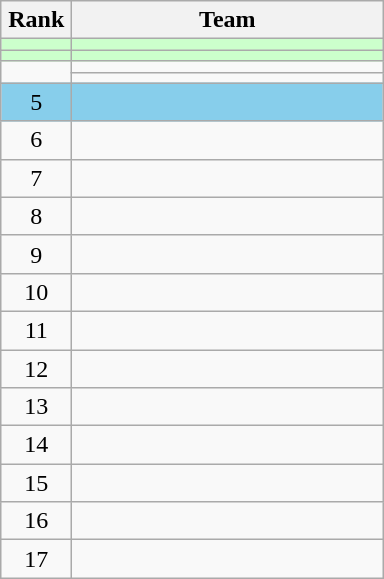<table class="wikitable" style="text-align:center">
<tr>
<th width=40>Rank</th>
<th width=200>Team</th>
</tr>
<tr bgcolor=#ccffcc>
<td></td>
<td style="text-align:left"></td>
</tr>
<tr bgcolor=#ccffcc>
<td></td>
<td style="text-align:left"></td>
</tr>
<tr>
<td rowspan=2></td>
<td style="text-align:left"></td>
</tr>
<tr>
<td style="text-align:left"></td>
</tr>
<tr bgcolor=#87ceeb>
<td>5</td>
<td style="text-align:left"></td>
</tr>
<tr>
<td>6</td>
<td style="text-align:left"></td>
</tr>
<tr>
<td>7</td>
<td style="text-align:left"></td>
</tr>
<tr>
<td>8</td>
<td style="text-align:left"></td>
</tr>
<tr>
<td>9</td>
<td style="text-align:left"></td>
</tr>
<tr>
<td>10</td>
<td style="text-align:left"></td>
</tr>
<tr>
<td>11</td>
<td style="text-align:left"></td>
</tr>
<tr>
<td>12</td>
<td style="text-align:left"></td>
</tr>
<tr>
<td>13</td>
<td style="text-align:left"></td>
</tr>
<tr>
<td>14</td>
<td style="text-align:left"></td>
</tr>
<tr>
<td>15</td>
<td style="text-align:left"></td>
</tr>
<tr>
<td>16</td>
<td style="text-align:left"></td>
</tr>
<tr>
<td>17</td>
<td style="text-align:left"></td>
</tr>
</table>
